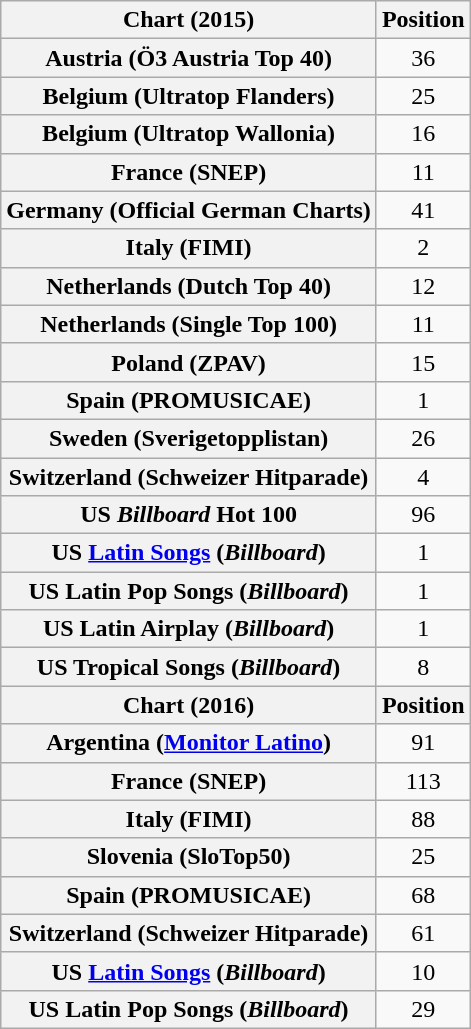<table class="wikitable sortable plainrowheaders" style="text-align:center;">
<tr>
<th>Chart (2015)</th>
<th>Position</th>
</tr>
<tr>
<th scope="row">Austria (Ö3 Austria Top 40)</th>
<td>36</td>
</tr>
<tr>
<th scope="row">Belgium (Ultratop Flanders)</th>
<td>25</td>
</tr>
<tr>
<th scope="row">Belgium (Ultratop Wallonia)</th>
<td>16</td>
</tr>
<tr>
<th scope="row">France (SNEP)</th>
<td>11</td>
</tr>
<tr>
<th scope="row">Germany (Official German Charts)</th>
<td>41</td>
</tr>
<tr>
<th scope="row">Italy (FIMI)</th>
<td>2</td>
</tr>
<tr>
<th scope="row">Netherlands (Dutch Top 40)</th>
<td>12</td>
</tr>
<tr>
<th scope="row">Netherlands (Single Top 100)</th>
<td>11</td>
</tr>
<tr>
<th scope="row">Poland (ZPAV)</th>
<td>15</td>
</tr>
<tr>
<th scope="row">Spain (PROMUSICAE)</th>
<td>1</td>
</tr>
<tr>
<th scope="row">Sweden (Sverigetopplistan)</th>
<td>26</td>
</tr>
<tr>
<th scope="row">Switzerland (Schweizer Hitparade)</th>
<td>4</td>
</tr>
<tr>
<th scope="row">US  <em>Billboard</em> Hot 100</th>
<td>96</td>
</tr>
<tr>
<th scope="row">US <a href='#'>Latin Songs</a> (<em>Billboard</em>)</th>
<td>1</td>
</tr>
<tr>
<th scope="row">US Latin Pop Songs (<em>Billboard</em>)</th>
<td>1</td>
</tr>
<tr>
<th scope="row">US Latin Airplay (<em>Billboard</em>)</th>
<td>1</td>
</tr>
<tr>
<th scope="row">US Tropical Songs (<em>Billboard</em>)</th>
<td>8</td>
</tr>
<tr>
<th>Chart (2016)</th>
<th>Position</th>
</tr>
<tr>
<th scope="row">Argentina (<a href='#'>Monitor Latino</a>)</th>
<td>91</td>
</tr>
<tr>
<th scope="row">France (SNEP)</th>
<td>113</td>
</tr>
<tr>
<th scope="row">Italy (FIMI)</th>
<td>88</td>
</tr>
<tr>
<th scope="row">Slovenia (SloTop50)</th>
<td>25</td>
</tr>
<tr>
<th scope="row">Spain (PROMUSICAE)</th>
<td>68</td>
</tr>
<tr>
<th scope="row">Switzerland (Schweizer Hitparade)</th>
<td>61</td>
</tr>
<tr>
<th scope="row">US <a href='#'>Latin Songs</a> (<em>Billboard</em>)</th>
<td>10</td>
</tr>
<tr>
<th scope="row">US Latin Pop Songs (<em>Billboard</em>)</th>
<td>29</td>
</tr>
</table>
